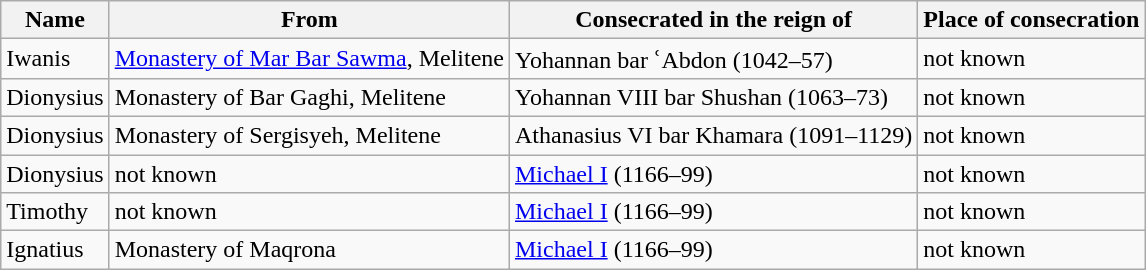<table class="wikitable">
<tr>
<th>Name</th>
<th>From</th>
<th>Consecrated in the reign of</th>
<th>Place of consecration</th>
</tr>
<tr>
<td>Iwanis</td>
<td><a href='#'>Monastery of Mar Bar Sawma</a>, Melitene</td>
<td>Yohannan bar ʿAbdon (1042–57)</td>
<td>not known</td>
</tr>
<tr>
<td>Dionysius</td>
<td>Monastery of Bar Gaghi, Melitene</td>
<td>Yohannan VIII bar Shushan (1063–73)</td>
<td>not known</td>
</tr>
<tr>
<td>Dionysius</td>
<td>Monastery of Sergisyeh, Melitene</td>
<td>Athanasius VI bar Khamara (1091–1129)</td>
<td>not known</td>
</tr>
<tr>
<td>Dionysius</td>
<td>not known</td>
<td><a href='#'>Michael I</a> (1166–99)</td>
<td>not known</td>
</tr>
<tr>
<td>Timothy</td>
<td>not known</td>
<td><a href='#'>Michael I</a> (1166–99)</td>
<td>not known</td>
</tr>
<tr>
<td>Ignatius</td>
<td>Monastery of Maqrona</td>
<td><a href='#'>Michael I</a> (1166–99)</td>
<td>not known</td>
</tr>
</table>
